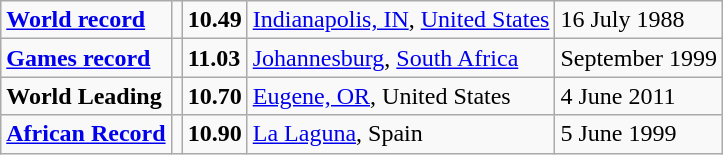<table class="wikitable">
<tr>
<td><strong><a href='#'>World record</a></strong></td>
<td></td>
<td><strong>10.49</strong></td>
<td><a href='#'>Indianapolis, IN</a>, <a href='#'>United States</a></td>
<td>16 July 1988</td>
</tr>
<tr>
<td><strong><a href='#'>Games record</a></strong></td>
<td></td>
<td><strong>11.03</strong></td>
<td><a href='#'>Johannesburg</a>, <a href='#'>South Africa</a></td>
<td>September 1999</td>
</tr>
<tr>
<td><strong>World Leading</strong></td>
<td></td>
<td><strong>10.70</strong></td>
<td><a href='#'>Eugene, OR</a>, United States</td>
<td>4 June 2011</td>
</tr>
<tr>
<td><strong><a href='#'>African Record</a></strong></td>
<td></td>
<td><strong>10.90</strong></td>
<td><a href='#'>La Laguna</a>, Spain</td>
<td>5 June 1999</td>
</tr>
</table>
